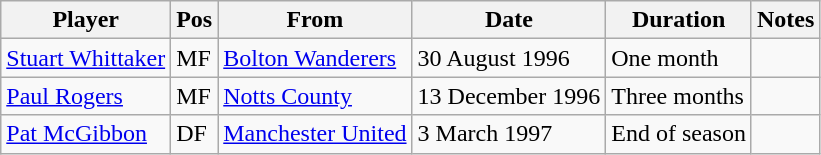<table class="wikitable">
<tr>
<th>Player</th>
<th>Pos</th>
<th>From</th>
<th>Date</th>
<th>Duration</th>
<th>Notes</th>
</tr>
<tr>
<td><a href='#'>Stuart Whittaker</a></td>
<td>MF</td>
<td><a href='#'>Bolton Wanderers</a></td>
<td>30 August 1996</td>
<td>One month</td>
<td></td>
</tr>
<tr>
<td><a href='#'>Paul Rogers</a></td>
<td>MF</td>
<td><a href='#'>Notts County</a></td>
<td>13 December 1996</td>
<td>Three months</td>
<td></td>
</tr>
<tr>
<td><a href='#'>Pat McGibbon</a></td>
<td>DF</td>
<td><a href='#'>Manchester United</a></td>
<td>3 March 1997</td>
<td>End of season</td>
<td></td>
</tr>
</table>
